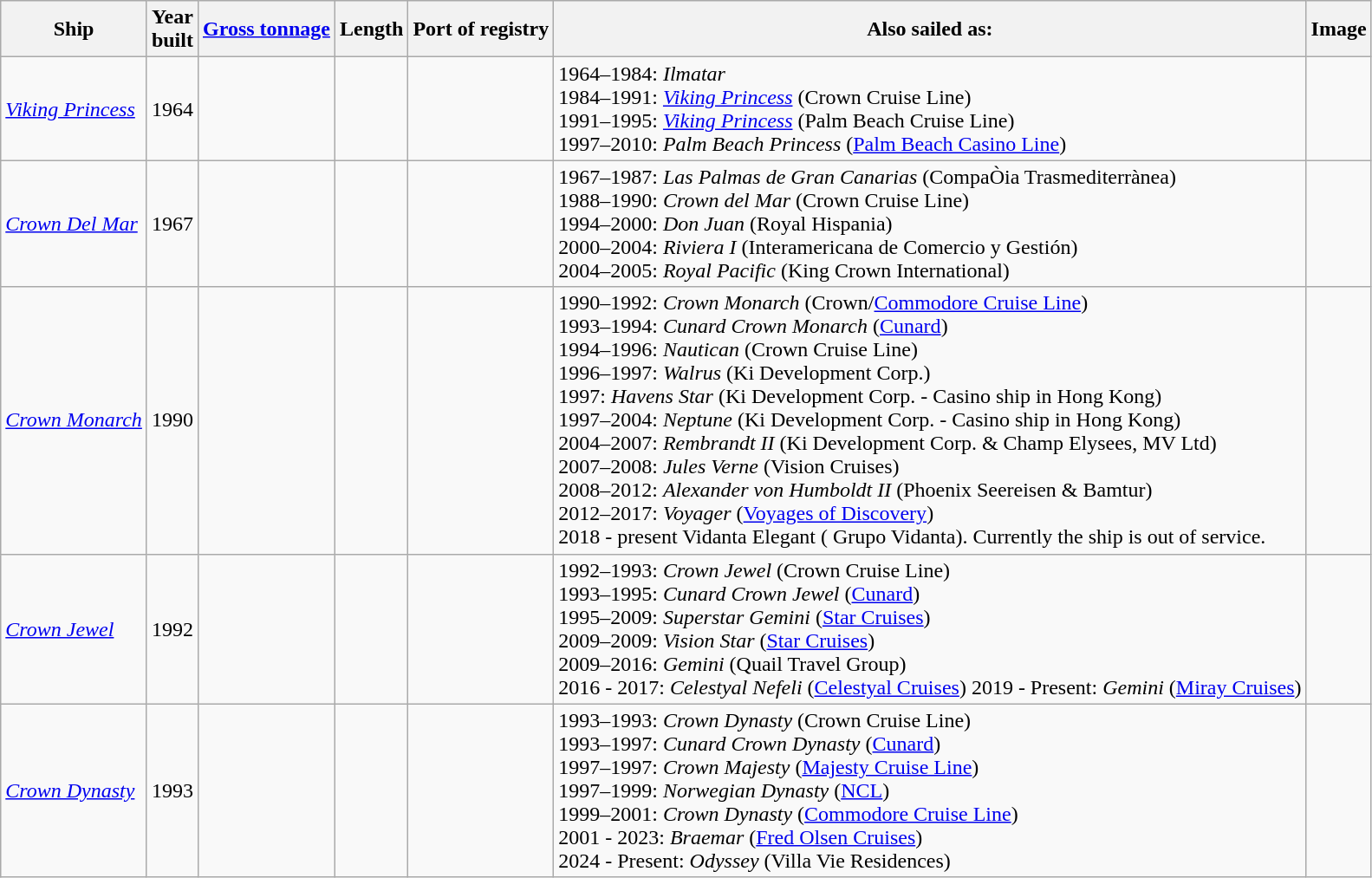<table class="wikitable">
<tr>
<th>Ship</th>
<th>Year<br>built</th>
<th><a href='#'>Gross tonnage</a></th>
<th>Length</th>
<th>Port of registry</th>
<th>Also sailed as:</th>
<th>Image</th>
</tr>
<tr>
<td><em><a href='#'>Viking Princess</a></em></td>
<td align="Center">1964</td>
<td align="Center"></td>
<td align="Center"></td>
<td align="Center"></td>
<td>1964–1984: <em>Ilmatar</em><br>1984–1991: <em><a href='#'>Viking Princess</a></em> (Crown Cruise Line)<br>1991–1995: <em><a href='#'>Viking Princess</a></em> (Palm Beach Cruise Line)<br>1997–2010: <em>Palm Beach Princess</em> (<a href='#'>Palm Beach Casino Line</a>)</td>
<td></td>
</tr>
<tr>
<td><em><a href='#'>Crown Del Mar</a></em></td>
<td align="Center">1967</td>
<td align="Center"></td>
<td align="Center"></td>
<td align="Center"></td>
<td>1967–1987: <em>Las Palmas de Gran Canarias</em> (CompaÒia Trasmediterrànea)<br>1988–1990: <em>Crown del Mar</em> (Crown Cruise Line)<br>1994–2000: <em>Don Juan</em> (Royal Hispania)<br>2000–2004: <em>Riviera I</em> (Interamericana de Comercio y Gestión)<br>2004–2005: <em>Royal Pacific</em> (King Crown International)</td>
<td></td>
</tr>
<tr>
<td><em><a href='#'>Crown Monarch</a></em></td>
<td align="Center">1990</td>
<td align="Center"></td>
<td align="Center"></td>
<td align="Center"></td>
<td>1990–1992: <em>Crown Monarch</em>  (Crown/<a href='#'>Commodore Cruise Line</a>)<br>1993–1994: <em>Cunard Crown Monarch</em> (<a href='#'>Cunard</a>)<br>1994–1996: <em>Nautican</em> (Crown Cruise Line)<br>1996–1997: <em>Walrus</em> (Ki Development Corp.)<br>1997: <em>Havens Star</em> (Ki Development Corp. - Casino ship in Hong Kong)<br>1997–2004: <em>Neptune</em> (Ki Development Corp. - Casino ship in Hong Kong)<br>2004–2007: <em>Rembrandt II</em> (Ki Development Corp. & Champ Elysees, MV Ltd)<br>2007–2008: <em>Jules Verne</em> (Vision Cruises)<br>2008–2012: <em>Alexander von Humboldt II</em> (Phoenix Seereisen & Bamtur)<br>2012–2017: <em>Voyager</em> (<a href='#'>Voyages of Discovery</a>)<br>2018 - present Vidanta Elegant ( Grupo Vidanta). Currently the ship is out of service.</td>
<td></td>
</tr>
<tr>
<td><em><a href='#'>Crown Jewel</a></em></td>
<td align="Center">1992</td>
<td align="Center"></td>
<td align="Center"></td>
<td align="Center"></td>
<td>1992–1993: <em>Crown Jewel</em> (Crown Cruise Line)<br>1993–1995: <em>Cunard Crown Jewel</em> (<a href='#'>Cunard</a>)<br>1995–2009: <em>Superstar Gemini</em>  (<a href='#'>Star Cruises</a>)<br>2009–2009: <em>Vision Star</em> (<a href='#'>Star Cruises</a>)<br>2009–2016: <em>Gemini</em> (Quail Travel Group)<br>2016 - 2017: <em>Celestyal Nefeli</em> (<a href='#'>Celestyal Cruises</a>)
2019 - Present: <em>Gemini</em>  (<a href='#'>Miray Cruises</a>)</td>
<td></td>
</tr>
<tr>
<td><em><a href='#'>Crown Dynasty</a></em></td>
<td align="Center">1993</td>
<td align="Center"></td>
<td align="Center"></td>
<td align="Center"></td>
<td>1993–1993: <em>Crown Dynasty</em> (Crown Cruise Line)<br>1993–1997: <em>Cunard Crown Dynasty</em> (<a href='#'>Cunard</a>)<br>1997–1997: <em>Crown Majesty</em> (<a href='#'>Majesty Cruise Line</a>)<br>1997–1999: <em>Norwegian Dynasty</em> (<a href='#'>NCL</a>)<br>1999–2001: <em>Crown Dynasty</em> (<a href='#'>Commodore Cruise Line</a>)<br>2001 - 2023: <em>Braemar</em> (<a href='#'>Fred Olsen Cruises</a>)<br>2024 - Present: <em>Odyssey</em> (Villa Vie Residences)</td>
<td></td>
</tr>
</table>
